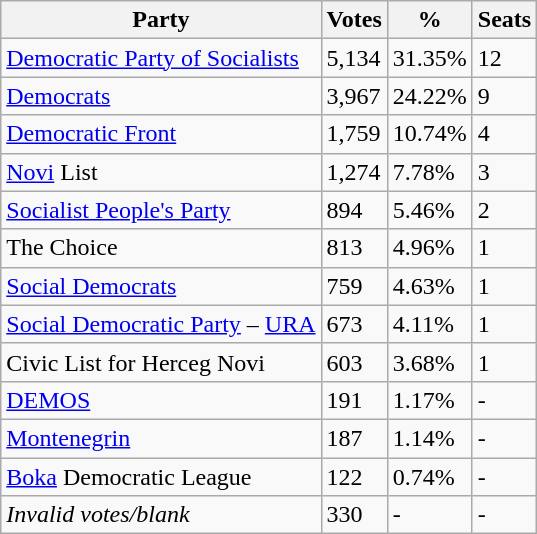<table class="wikitable">
<tr>
<th>Party</th>
<th>Votes</th>
<th>%</th>
<th>Seats</th>
</tr>
<tr>
<td><a href='#'>Democratic Party of Socialists</a></td>
<td>5,134</td>
<td>31.35%</td>
<td>12</td>
</tr>
<tr>
<td><a href='#'>Democrats</a></td>
<td>3,967</td>
<td>24.22%</td>
<td>9</td>
</tr>
<tr>
<td><a href='#'>Democratic Front</a></td>
<td>1,759</td>
<td>10.74%</td>
<td>4</td>
</tr>
<tr>
<td><a href='#'>Novi</a> List</td>
<td>1,274</td>
<td>7.78%</td>
<td>3</td>
</tr>
<tr>
<td><a href='#'>Socialist People's Party</a></td>
<td>894</td>
<td>5.46%</td>
<td>2</td>
</tr>
<tr>
<td>The Choice</td>
<td>813</td>
<td>4.96%</td>
<td>1</td>
</tr>
<tr>
<td><a href='#'>Social Democrats</a></td>
<td>759</td>
<td>4.63%</td>
<td>1</td>
</tr>
<tr>
<td><a href='#'>Social Democratic Party</a> – <a href='#'>URA</a></td>
<td>673</td>
<td>4.11%</td>
<td>1</td>
</tr>
<tr>
<td>Civic List for Herceg Novi</td>
<td>603</td>
<td>3.68%</td>
<td>1</td>
</tr>
<tr>
<td><a href='#'>DEMOS</a></td>
<td>191</td>
<td>1.17%</td>
<td>-</td>
</tr>
<tr>
<td><a href='#'>Montenegrin</a></td>
<td>187</td>
<td>1.14%</td>
<td>-</td>
</tr>
<tr>
<td><a href='#'>Boka</a> Democratic League</td>
<td>122</td>
<td>0.74%</td>
<td>-</td>
</tr>
<tr>
<td><em>Invalid votes/blank</em></td>
<td>330</td>
<td>-</td>
<td>-</td>
</tr>
</table>
